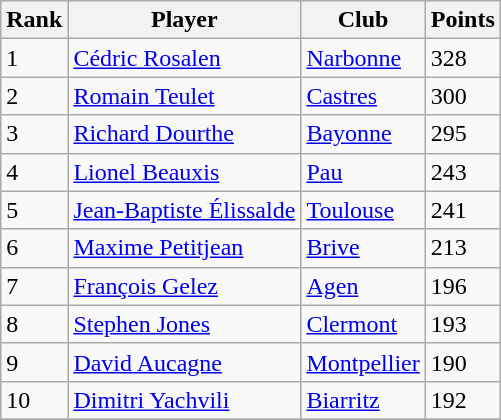<table class="wikitable">
<tr>
<th>Rank</th>
<th>Player</th>
<th>Club</th>
<th>Points</th>
</tr>
<tr>
<td>1</td>
<td> <a href='#'>Cédric Rosalen</a></td>
<td><a href='#'>Narbonne</a></td>
<td>328</td>
</tr>
<tr>
<td>2</td>
<td> <a href='#'>Romain Teulet</a></td>
<td><a href='#'>Castres</a></td>
<td>300</td>
</tr>
<tr>
<td>3</td>
<td> <a href='#'>Richard Dourthe</a></td>
<td><a href='#'>Bayonne</a></td>
<td>295</td>
</tr>
<tr>
<td>4</td>
<td> <a href='#'>Lionel Beauxis</a></td>
<td><a href='#'>Pau</a></td>
<td>243</td>
</tr>
<tr>
<td>5</td>
<td> <a href='#'>Jean-Baptiste Élissalde</a></td>
<td><a href='#'>Toulouse</a></td>
<td>241</td>
</tr>
<tr>
<td>6</td>
<td> <a href='#'>Maxime Petitjean</a></td>
<td><a href='#'>Brive</a></td>
<td>213</td>
</tr>
<tr>
<td>7</td>
<td> <a href='#'>François Gelez</a></td>
<td><a href='#'>Agen</a></td>
<td>196</td>
</tr>
<tr>
<td>8</td>
<td> <a href='#'>Stephen Jones</a></td>
<td><a href='#'>Clermont</a></td>
<td>193</td>
</tr>
<tr>
<td>9</td>
<td> <a href='#'>David Aucagne</a></td>
<td><a href='#'>Montpellier</a></td>
<td>190</td>
</tr>
<tr>
<td>10</td>
<td> <a href='#'>Dimitri Yachvili</a></td>
<td><a href='#'>Biarritz</a></td>
<td>192</td>
</tr>
<tr>
</tr>
</table>
